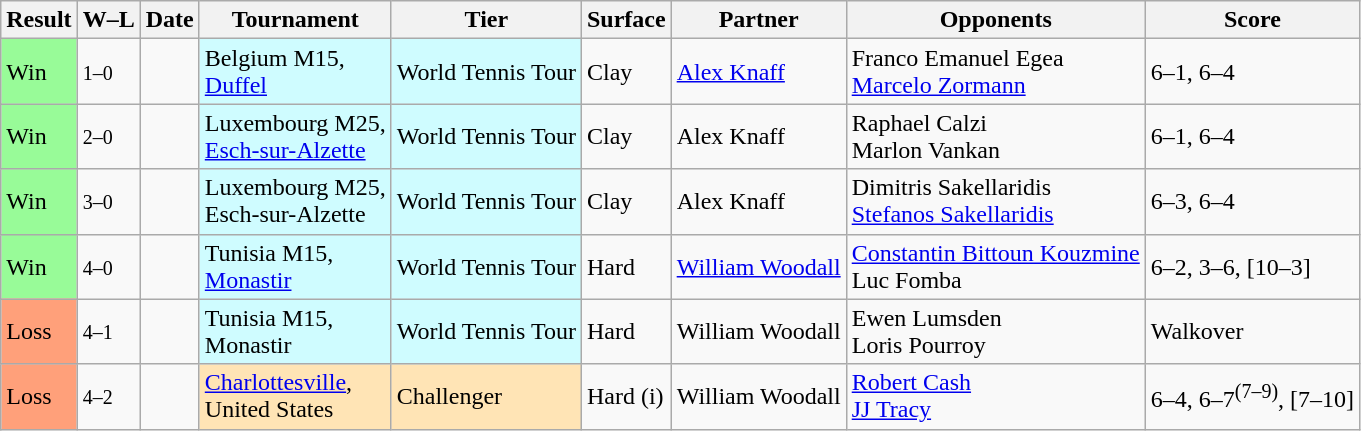<table class=wikitable>
<tr>
<th>Result</th>
<th class="unsortable">W–L</th>
<th>Date</th>
<th>Tournament</th>
<th>Tier</th>
<th>Surface</th>
<th>Partner</th>
<th>Opponents</th>
<th class="unsortable">Score</th>
</tr>
<tr>
<td bgcolor=98FB98>Win</td>
<td><small>1–0</small></td>
<td></td>
<td style="background:#cffcff;">Belgium M15,<br><a href='#'>Duffel</a></td>
<td style="background:#cffcff;">World Tennis Tour</td>
<td>Clay</td>
<td> <a href='#'>Alex Knaff</a></td>
<td> Franco Emanuel Egea<br> <a href='#'>Marcelo Zormann</a></td>
<td>6–1, 6–4</td>
</tr>
<tr>
<td bgcolor=98FB98>Win</td>
<td><small>2–0</small></td>
<td></td>
<td style="background:#cffcff;">Luxembourg M25,<br><a href='#'>Esch-sur-Alzette</a></td>
<td style="background:#cffcff;">World Tennis Tour</td>
<td>Clay</td>
<td> Alex Knaff</td>
<td> Raphael Calzi<br> Marlon Vankan</td>
<td>6–1, 6–4</td>
</tr>
<tr>
<td bgcolor=98FB98>Win</td>
<td><small>3–0</small></td>
<td></td>
<td style="background:#cffcff;">Luxembourg M25,<br>Esch-sur-Alzette</td>
<td style="background:#cffcff;">World Tennis Tour</td>
<td>Clay</td>
<td> Alex Knaff</td>
<td> Dimitris Sakellaridis<br> <a href='#'>Stefanos Sakellaridis</a></td>
<td>6–3, 6–4</td>
</tr>
<tr>
<td bgcolor=98FB98>Win</td>
<td><small>4–0</small></td>
<td></td>
<td style="background:#cffcff;">Tunisia M15,<br><a href='#'>Monastir</a></td>
<td style="background:#cffcff;">World Tennis Tour</td>
<td>Hard</td>
<td> <a href='#'>William Woodall</a></td>
<td> <a href='#'>Constantin Bittoun Kouzmine</a><br> Luc Fomba</td>
<td>6–2, 3–6, [10–3]</td>
</tr>
<tr>
<td bgcolor=FFA07A>Loss</td>
<td><small>4–1</small></td>
<td></td>
<td style="background:#cffcff;">Tunisia M15,<br>Monastir</td>
<td style="background:#cffcff;">World Tennis Tour</td>
<td>Hard</td>
<td> William Woodall</td>
<td> Ewen Lumsden<br> Loris Pourroy</td>
<td>Walkover</td>
</tr>
<tr>
<td bgcolor=FFA07A>Loss</td>
<td><small>4–2</small></td>
<td><a href='#'></a></td>
<td style="background:moccasin;"><a href='#'>Charlottesville</a>,<br>United States</td>
<td style="background:moccasin;">Challenger</td>
<td>Hard (i)</td>
<td> William Woodall</td>
<td> <a href='#'>Robert Cash</a><br> <a href='#'>JJ Tracy</a></td>
<td>6–4, 6–7<sup>(7–9)</sup>, [7–10]</td>
</tr>
</table>
